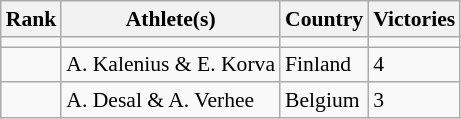<table class="wikitable sortable" style="font-size:90%">
<tr>
<th>Rank</th>
<th>Athlete(s)</th>
<th>Country</th>
<th>Victories</th>
</tr>
<tr>
<td></td>
<td></td>
<td></td>
<td></td>
</tr>
<tr>
<td></td>
<td>A. Kalenius & E. Korva</td>
<td>Finland</td>
<td>4</td>
</tr>
<tr>
<td></td>
<td>A. Desal & A. Verhee</td>
<td>Belgium</td>
<td>3</td>
</tr>
</table>
